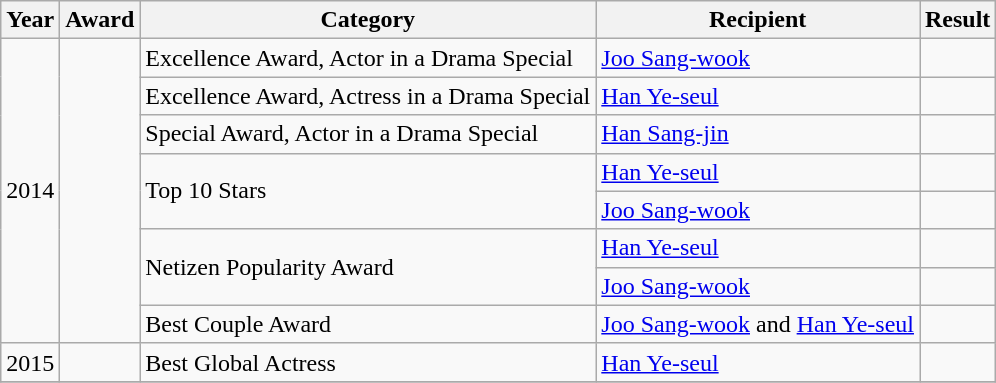<table class="wikitable">
<tr>
<th>Year</th>
<th>Award</th>
<th>Category</th>
<th>Recipient</th>
<th>Result</th>
</tr>
<tr>
<td rowspan=8>2014</td>
<td rowspan=8></td>
<td>Excellence Award, Actor in a Drama Special</td>
<td><a href='#'>Joo Sang-wook</a></td>
<td></td>
</tr>
<tr>
<td>Excellence Award, Actress in a Drama Special</td>
<td><a href='#'>Han Ye-seul</a></td>
<td></td>
</tr>
<tr>
<td>Special Award, Actor in a Drama Special</td>
<td><a href='#'>Han Sang-jin</a></td>
<td></td>
</tr>
<tr>
<td rowspan=2>Top 10 Stars</td>
<td><a href='#'>Han Ye-seul</a></td>
<td></td>
</tr>
<tr>
<td><a href='#'>Joo Sang-wook</a></td>
<td></td>
</tr>
<tr>
<td rowspan=2>Netizen Popularity Award</td>
<td><a href='#'>Han Ye-seul</a></td>
<td></td>
</tr>
<tr>
<td><a href='#'>Joo Sang-wook</a></td>
<td></td>
</tr>
<tr>
<td>Best Couple Award</td>
<td><a href='#'>Joo Sang-wook</a> and <a href='#'>Han Ye-seul</a></td>
<td></td>
</tr>
<tr>
<td>2015</td>
<td></td>
<td>Best Global Actress</td>
<td><a href='#'>Han Ye-seul</a></td>
<td></td>
</tr>
<tr>
</tr>
</table>
